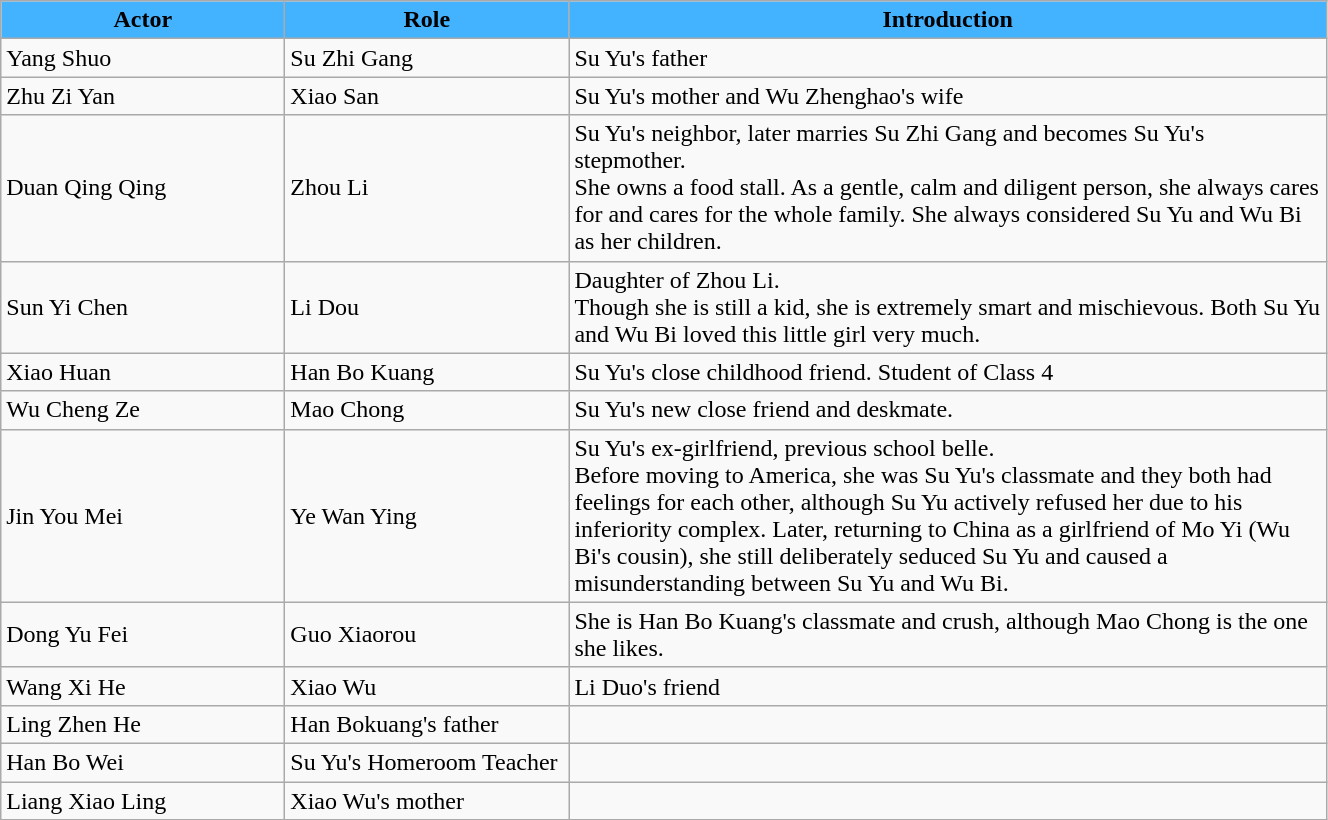<table class="wikitable" width="70%" style="text-align:left">
<tr style="background:#44B3FF; color:black" align=center>
<td width="15%"><strong>Actor</strong></td>
<td width="15%"><strong>Role</strong></td>
<td width="40%"><strong>Introduction</strong></td>
</tr>
<tr>
<td>Yang Shuo</td>
<td>Su Zhi Gang</td>
<td>Su Yu's father</td>
</tr>
<tr>
<td>Zhu Zi Yan</td>
<td>Xiao San</td>
<td>Su Yu's mother and Wu Zhenghao's wife</td>
</tr>
<tr>
<td>Duan Qing Qing</td>
<td>Zhou Li</td>
<td>Su Yu's neighbor, later marries Su Zhi Gang and becomes Su Yu's stepmother.<br>She owns a food stall. As a gentle, calm and diligent person, she always cares for and cares for the whole family. She always considered Su Yu and Wu Bi as her children.</td>
</tr>
<tr>
<td>Sun Yi Chen</td>
<td>Li Dou</td>
<td>Daughter of Zhou Li.<br>Though she is still a kid, she is extremely smart and mischievous. Both Su Yu and Wu Bi loved this little girl very much.</td>
</tr>
<tr>
<td>Xiao Huan</td>
<td>Han Bo Kuang</td>
<td>Su Yu's close childhood friend. Student of Class 4</td>
</tr>
<tr>
<td>Wu Cheng Ze</td>
<td>Mao Chong</td>
<td>Su Yu's new close friend and deskmate.</td>
</tr>
<tr>
<td>Jin You Mei</td>
<td>Ye Wan Ying</td>
<td>Su Yu's ex-girlfriend, previous school belle.<br>Before moving to America, she was Su Yu's classmate and they both had feelings for each other, although Su Yu actively refused her due to his inferiority complex. Later, returning to China as a girlfriend of Mo Yi (Wu Bi's cousin), she still deliberately seduced Su Yu and caused a misunderstanding between Su Yu and Wu Bi.</td>
</tr>
<tr>
<td>Dong Yu Fei</td>
<td>Guo Xiaorou</td>
<td>She is Han Bo Kuang's classmate and crush, although Mao Chong is the one she likes.</td>
</tr>
<tr>
<td>Wang Xi He</td>
<td>Xiao Wu</td>
<td>Li Duo's friend</td>
</tr>
<tr>
<td>Ling Zhen He</td>
<td>Han Bokuang's father</td>
<td></td>
</tr>
<tr>
<td>Han Bo Wei</td>
<td>Su Yu's Homeroom Teacher</td>
<td></td>
</tr>
<tr>
<td>Liang Xiao Ling</td>
<td>Xiao Wu's mother</td>
<td></td>
</tr>
</table>
